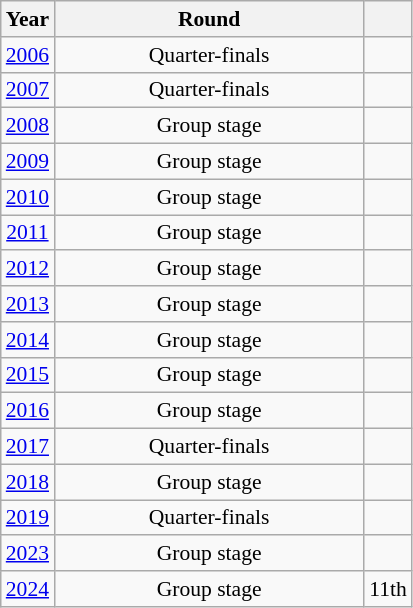<table class="wikitable" style="text-align: center; font-size:90%">
<tr>
<th>Year</th>
<th style="width:200px">Round</th>
<th></th>
</tr>
<tr>
<td><a href='#'>2006</a></td>
<td>Quarter-finals</td>
<td></td>
</tr>
<tr>
<td><a href='#'>2007</a></td>
<td>Quarter-finals</td>
<td></td>
</tr>
<tr>
<td><a href='#'>2008</a></td>
<td>Group stage</td>
<td></td>
</tr>
<tr>
<td><a href='#'>2009</a></td>
<td>Group stage</td>
<td></td>
</tr>
<tr>
<td><a href='#'>2010</a></td>
<td>Group stage</td>
<td></td>
</tr>
<tr>
<td><a href='#'>2011</a></td>
<td>Group stage</td>
<td></td>
</tr>
<tr>
<td><a href='#'>2012</a></td>
<td>Group stage</td>
<td></td>
</tr>
<tr>
<td><a href='#'>2013</a></td>
<td>Group stage</td>
<td></td>
</tr>
<tr>
<td><a href='#'>2014</a></td>
<td>Group stage</td>
<td></td>
</tr>
<tr>
<td><a href='#'>2015</a></td>
<td>Group stage</td>
<td></td>
</tr>
<tr>
<td><a href='#'>2016</a></td>
<td>Group stage</td>
<td></td>
</tr>
<tr>
<td><a href='#'>2017</a></td>
<td>Quarter-finals</td>
<td></td>
</tr>
<tr>
<td><a href='#'>2018</a></td>
<td>Group stage</td>
<td></td>
</tr>
<tr>
<td><a href='#'>2019</a></td>
<td>Quarter-finals</td>
<td></td>
</tr>
<tr>
<td><a href='#'>2023</a></td>
<td>Group stage</td>
<td></td>
</tr>
<tr>
<td><a href='#'>2024</a></td>
<td>Group stage</td>
<td>11th</td>
</tr>
</table>
